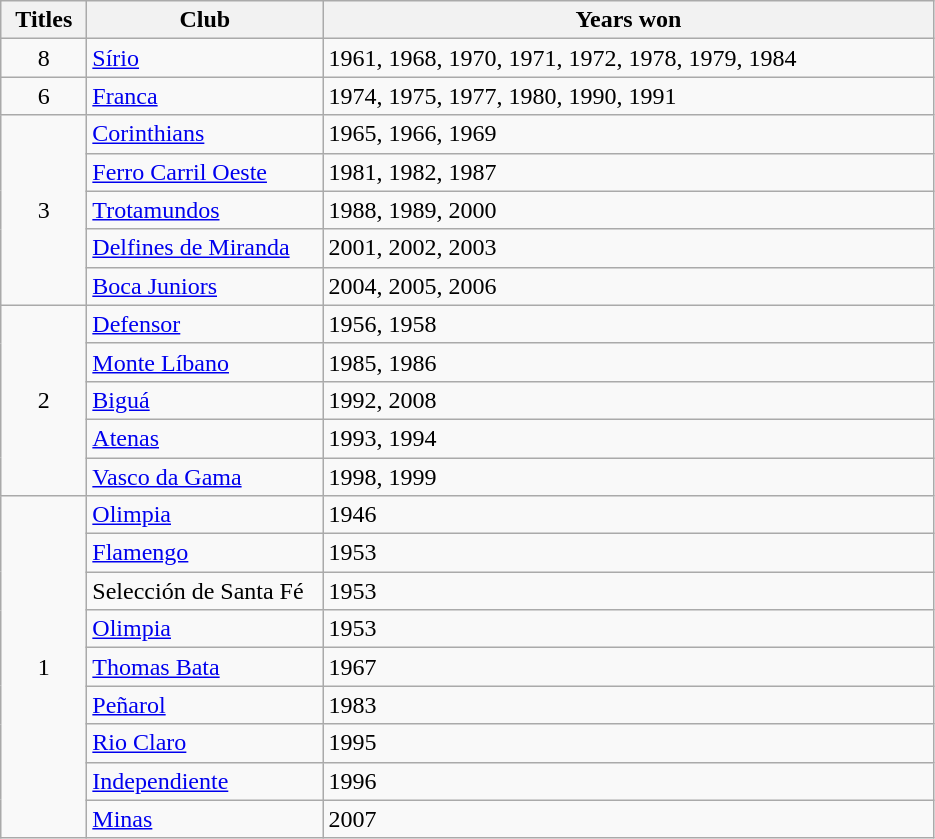<table class="wikitable sortable">
<tr>
<th width=50px>Titles</th>
<th width=150px>Club</th>
<th width=400px>Years won</th>
</tr>
<tr>
<td align=center>8</td>
<td> <a href='#'>Sírio</a></td>
<td>1961, 1968, 1970, 1971, 1972, 1978, 1979, 1984</td>
</tr>
<tr>
<td align=center>6</td>
<td> <a href='#'>Franca</a></td>
<td>1974, 1975, 1977, 1980, 1990, 1991</td>
</tr>
<tr>
<td rowspan=5 style="text-align:center;">3</td>
<td> <a href='#'>Corinthians</a></td>
<td>1965, 1966, 1969</td>
</tr>
<tr>
<td> <a href='#'>Ferro Carril Oeste</a></td>
<td>1981, 1982, 1987</td>
</tr>
<tr>
<td> <a href='#'>Trotamundos</a></td>
<td>1988, 1989, 2000</td>
</tr>
<tr>
<td> <a href='#'>Delfines de Miranda</a></td>
<td>2001, 2002, 2003</td>
</tr>
<tr>
<td> <a href='#'>Boca Juniors</a></td>
<td>2004, 2005, 2006</td>
</tr>
<tr>
<td rowspan=5 style="text-align:center;">2</td>
<td> <a href='#'>Defensor</a></td>
<td>1956, 1958</td>
</tr>
<tr>
<td> <a href='#'>Monte Líbano</a></td>
<td>1985, 1986</td>
</tr>
<tr>
<td> <a href='#'>Biguá</a></td>
<td>1992, 2008</td>
</tr>
<tr>
<td> <a href='#'>Atenas</a></td>
<td>1993, 1994</td>
</tr>
<tr>
<td> <a href='#'>Vasco da Gama</a></td>
<td>1998, 1999</td>
</tr>
<tr>
<td rowspan=9 style="text-align:center;">1</td>
<td> <a href='#'>Olimpia</a></td>
<td>1946</td>
</tr>
<tr>
<td> <a href='#'>Flamengo</a></td>
<td>1953</td>
</tr>
<tr>
<td> Selección de Santa Fé</td>
<td>1953</td>
</tr>
<tr>
<td> <a href='#'>Olimpia</a></td>
<td>1953</td>
</tr>
<tr>
<td> <a href='#'>Thomas Bata</a></td>
<td>1967</td>
</tr>
<tr>
<td> <a href='#'>Peñarol</a></td>
<td>1983</td>
</tr>
<tr>
<td> <a href='#'>Rio Claro</a></td>
<td>1995</td>
</tr>
<tr>
<td> <a href='#'>Independiente</a></td>
<td>1996</td>
</tr>
<tr>
<td> <a href='#'>Minas</a></td>
<td>2007</td>
</tr>
</table>
